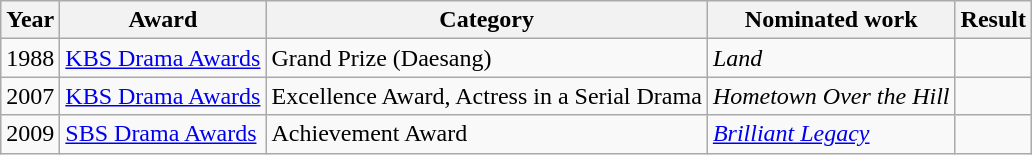<table class="wikitable">
<tr>
<th>Year</th>
<th>Award</th>
<th>Category</th>
<th>Nominated work</th>
<th>Result</th>
</tr>
<tr>
<td>1988</td>
<td><a href='#'>KBS Drama Awards</a></td>
<td>Grand Prize (Daesang)</td>
<td><em>Land</em></td>
<td></td>
</tr>
<tr>
<td>2007</td>
<td><a href='#'>KBS Drama Awards</a></td>
<td>Excellence Award, Actress in a Serial Drama</td>
<td><em>Hometown Over the Hill</em></td>
<td></td>
</tr>
<tr>
<td>2009</td>
<td><a href='#'>SBS Drama Awards</a></td>
<td>Achievement Award</td>
<td><em><a href='#'>Brilliant Legacy</a></em></td>
<td></td>
</tr>
</table>
